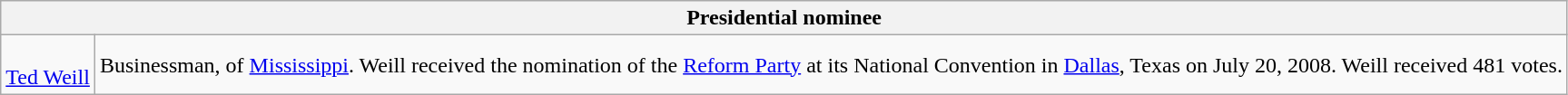<table class=wikitable>
<tr>
<th colspan=3>Presidential nominee</th>
</tr>
<tr>
<td><br><a href='#'>Ted Weill</a></td>
<td>Businessman, of <a href='#'>Mississippi</a>. Weill received the nomination of the <a href='#'>Reform Party</a> at its National Convention in <a href='#'>Dallas</a>, Texas on July 20, 2008. Weill received 481 votes.</td>
</tr>
</table>
